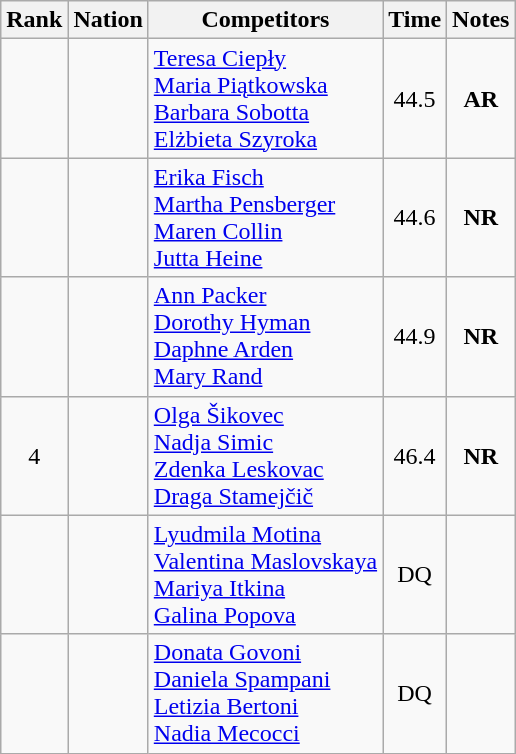<table class="wikitable sortable" style="text-align:center">
<tr>
<th>Rank</th>
<th>Nation</th>
<th>Competitors</th>
<th>Time</th>
<th>Notes</th>
</tr>
<tr>
<td></td>
<td align=left></td>
<td align=left><a href='#'>Teresa Ciepły</a><br><a href='#'>Maria Piątkowska</a><br><a href='#'>Barbara Sobotta</a><br><a href='#'>Elżbieta Szyroka</a></td>
<td>44.5</td>
<td><strong>AR</strong></td>
</tr>
<tr>
<td></td>
<td align=left></td>
<td align=left><a href='#'>Erika Fisch</a><br><a href='#'>Martha Pensberger</a><br><a href='#'>Maren Collin</a><br><a href='#'>Jutta Heine</a></td>
<td>44.6</td>
<td><strong>NR</strong></td>
</tr>
<tr>
<td></td>
<td align=left></td>
<td align=left><a href='#'>Ann Packer</a><br><a href='#'>Dorothy Hyman</a><br><a href='#'>Daphne Arden</a><br><a href='#'>Mary Rand</a></td>
<td>44.9</td>
<td><strong>NR</strong></td>
</tr>
<tr>
<td>4</td>
<td align=left></td>
<td align=left><a href='#'>Olga Šikovec</a><br><a href='#'>Nadja Simic</a><br><a href='#'>Zdenka Leskovac</a><br><a href='#'>Draga Stamejčič</a></td>
<td>46.4</td>
<td><strong>NR</strong></td>
</tr>
<tr>
<td></td>
<td align=left></td>
<td align=left><a href='#'>Lyudmila Motina</a><br><a href='#'>Valentina Maslovskaya</a><br><a href='#'>Mariya Itkina</a><br><a href='#'>Galina Popova</a></td>
<td>DQ</td>
<td></td>
</tr>
<tr>
<td></td>
<td align=left></td>
<td align=left><a href='#'>Donata Govoni</a><br><a href='#'>Daniela Spampani</a><br><a href='#'>Letizia Bertoni</a><br><a href='#'>Nadia Mecocci</a></td>
<td>DQ</td>
<td></td>
</tr>
</table>
